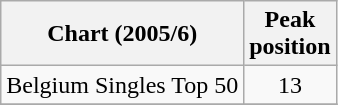<table class="wikitable sortable">
<tr>
<th align="left">Chart (2005/6)</th>
<th align="center">Peak<br>position</th>
</tr>
<tr>
<td align="left">Belgium Singles Top 50</td>
<td align="center">13</td>
</tr>
<tr>
</tr>
</table>
